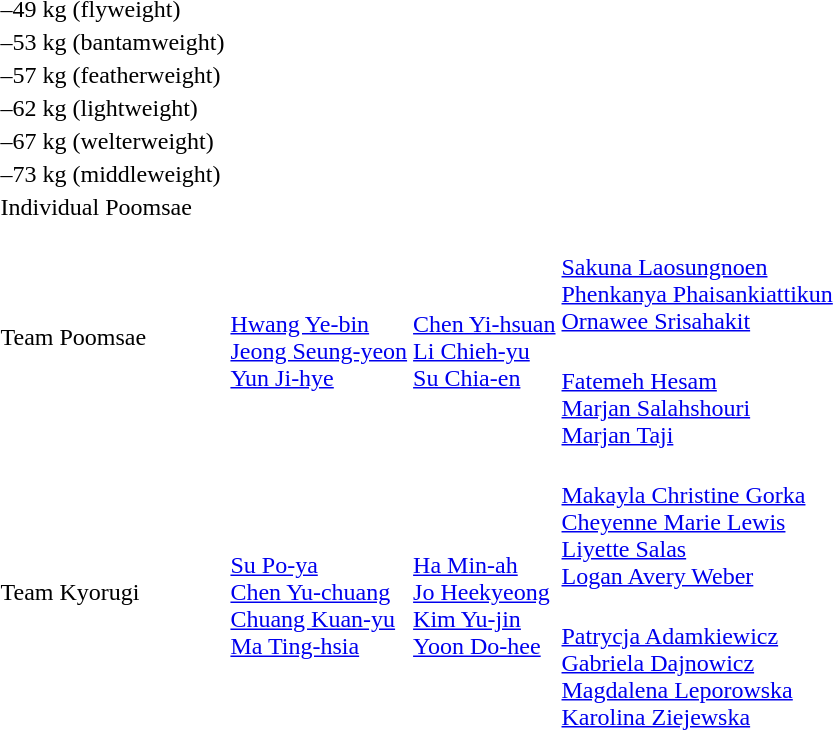<table>
<tr>
<td rowspan=2>–49 kg (flyweight)<br></td>
<td rowspan=2></td>
<td rowspan=2></td>
<td></td>
</tr>
<tr>
<td></td>
</tr>
<tr>
<td rowspan=2>–53 kg (bantamweight)<br></td>
<td rowspan=2></td>
<td rowspan=2></td>
<td></td>
</tr>
<tr>
<td></td>
</tr>
<tr>
<td rowspan=2>–57 kg (featherweight)<br></td>
<td rowspan=2></td>
<td rowspan=2></td>
<td></td>
</tr>
<tr>
<td></td>
</tr>
<tr>
<td rowspan=2>–62 kg (lightweight)<br></td>
<td rowspan=2></td>
<td rowspan=2></td>
<td></td>
</tr>
<tr>
<td></td>
</tr>
<tr>
<td rowspan=2>–67 kg (welterweight)<br></td>
<td rowspan=2></td>
<td rowspan=2></td>
<td></td>
</tr>
<tr>
<td></td>
</tr>
<tr>
<td rowspan=2>–73 kg (middleweight)<br></td>
<td rowspan=2></td>
<td rowspan=2></td>
<td></td>
</tr>
<tr>
<td></td>
</tr>
<tr>
<td rowspan=2>Individual Poomsae<br></td>
<td rowspan=2></td>
<td rowspan=2></td>
<td></td>
</tr>
<tr>
<td></td>
</tr>
<tr>
<td rowspan=2>Team Poomsae<br></td>
<td rowspan=2><br><a href='#'>Hwang Ye-bin</a><br><a href='#'>Jeong Seung-yeon</a><br><a href='#'>Yun Ji-hye</a></td>
<td rowspan=2><br><a href='#'>Chen Yi-hsuan</a><br><a href='#'>Li Chieh-yu</a><br><a href='#'>Su Chia-en</a></td>
<td><br><a href='#'>Sakuna Laosungnoen</a><br><a href='#'>Phenkanya Phaisankiattikun</a><br><a href='#'>Ornawee Srisahakit</a></td>
</tr>
<tr>
<td><br><a href='#'>Fatemeh Hesam</a><br><a href='#'>Marjan Salahshouri</a><br><a href='#'>Marjan Taji</a></td>
</tr>
<tr>
<td rowspan=2>Team Kyorugi<br></td>
<td rowspan=2><br><a href='#'>Su Po-ya</a><br><a href='#'>Chen Yu-chuang</a><br><a href='#'>Chuang Kuan-yu</a><br><a href='#'>Ma Ting-hsia</a></td>
<td rowspan=2><br><a href='#'>Ha Min-ah</a><br><a href='#'>Jo Heekyeong</a><br><a href='#'>Kim Yu-jin</a><br><a href='#'>Yoon Do-hee</a></td>
<td><br><a href='#'>Makayla Christine Gorka</a><br><a href='#'>Cheyenne Marie Lewis</a><br><a href='#'>Liyette Salas</a><br><a href='#'>Logan Avery Weber</a></td>
</tr>
<tr>
<td><br><a href='#'>Patrycja Adamkiewicz</a><br><a href='#'>Gabriela Dajnowicz</a><br><a href='#'>Magdalena Leporowska</a><br><a href='#'>Karolina Ziejewska</a></td>
</tr>
</table>
